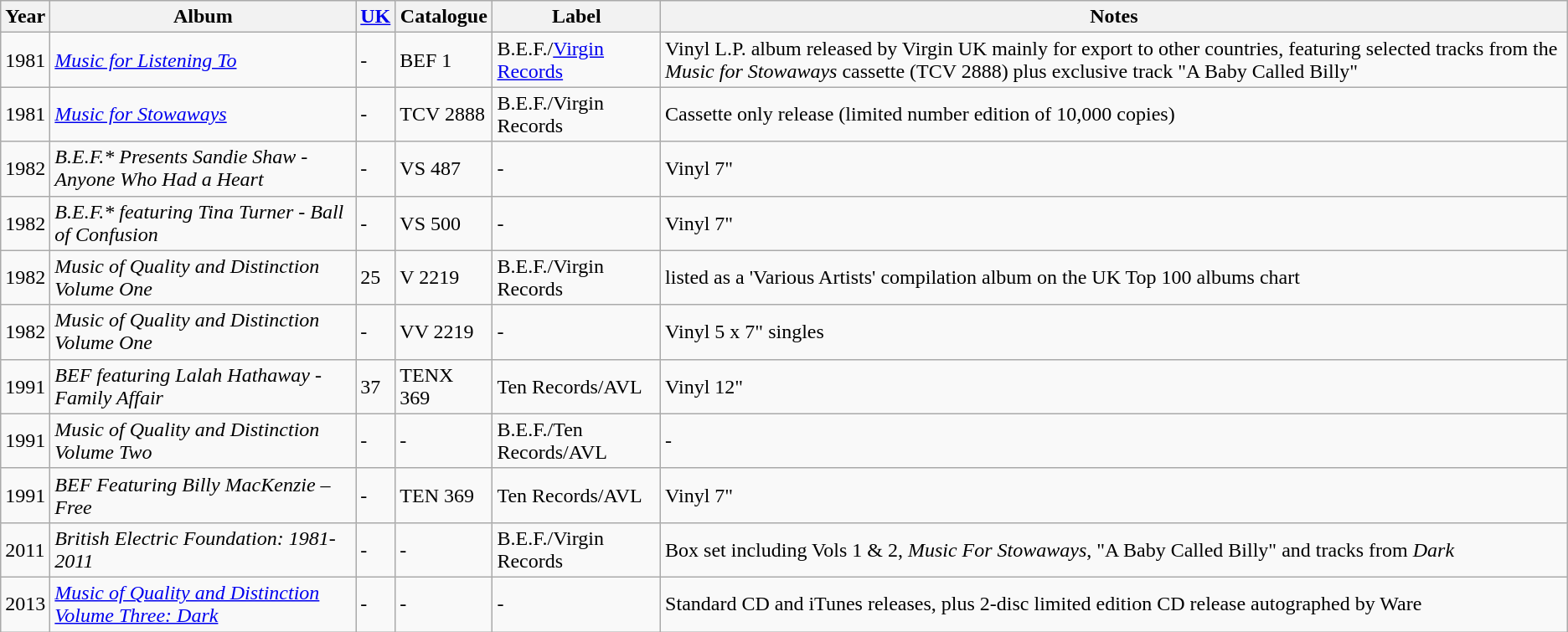<table class="wikitable">
<tr>
<th>Year</th>
<th>Album</th>
<th><a href='#'>UK</a></th>
<th>Catalogue</th>
<th>Label</th>
<th>Notes</th>
</tr>
<tr>
<td>1981</td>
<td><em><a href='#'>Music for Listening To</a></em></td>
<td>-</td>
<td>BEF 1</td>
<td>B.E.F./<a href='#'>Virgin Records</a></td>
<td>Vinyl L.P. album released by Virgin UK mainly for export to other countries, featuring selected tracks from the <em>Music for Stowaways</em> cassette (TCV 2888) plus exclusive track "A Baby Called Billy"</td>
</tr>
<tr>
<td>1981</td>
<td><em><a href='#'>Music for Stowaways</a></em></td>
<td>-</td>
<td>TCV 2888</td>
<td>B.E.F./Virgin Records</td>
<td>Cassette only release (limited number edition of 10,000 copies)</td>
</tr>
<tr>
<td>1982</td>
<td><em>B.E.F.* Presents Sandie Shaw - Anyone Who Had a Heart</em></td>
<td>-</td>
<td>VS 487</td>
<td>-</td>
<td>Vinyl 7"</td>
</tr>
<tr>
<td>1982</td>
<td><em>B.E.F.* featuring Tina Turner - Ball of Confusion</em></td>
<td>-</td>
<td>VS 500</td>
<td>-</td>
<td>Vinyl 7"</td>
</tr>
<tr>
<td>1982</td>
<td><em>Music of Quality and Distinction Volume One</em></td>
<td>25</td>
<td>V 2219</td>
<td>B.E.F./Virgin Records</td>
<td>listed as a 'Various Artists' compilation album on the UK Top 100 albums chart</td>
</tr>
<tr>
<td>1982</td>
<td><em>Music of Quality and Distinction Volume One</em></td>
<td>-</td>
<td>VV 2219</td>
<td>-</td>
<td>Vinyl 5 x 7" singles</td>
</tr>
<tr>
<td>1991</td>
<td><em>BEF featuring Lalah Hathaway - Family Affair</em></td>
<td>37</td>
<td>TENX 369</td>
<td>Ten Records/AVL</td>
<td>Vinyl 12"</td>
</tr>
<tr>
<td>1991</td>
<td><em>Music of Quality and Distinction Volume Two</em></td>
<td>-</td>
<td>-</td>
<td>B.E.F./Ten Records/AVL</td>
<td>-</td>
</tr>
<tr>
<td>1991</td>
<td><em>BEF Featuring Billy MacKenzie – Free</em></td>
<td>-</td>
<td>TEN 369</td>
<td>Ten Records/AVL</td>
<td>Vinyl 7"</td>
</tr>
<tr>
<td>2011</td>
<td><em>British Electric Foundation: 1981-2011</em></td>
<td>-</td>
<td>-</td>
<td>B.E.F./Virgin Records</td>
<td>Box set including Vols 1 & 2, <em>Music For Stowaways</em>, "A Baby Called Billy" and tracks from <em>Dark</em></td>
</tr>
<tr>
<td>2013</td>
<td><em><a href='#'>Music of Quality and Distinction Volume Three: Dark</a></em></td>
<td>-</td>
<td>-</td>
<td>-</td>
<td>Standard CD and iTunes releases, plus 2-disc limited edition CD release autographed by Ware</td>
</tr>
</table>
